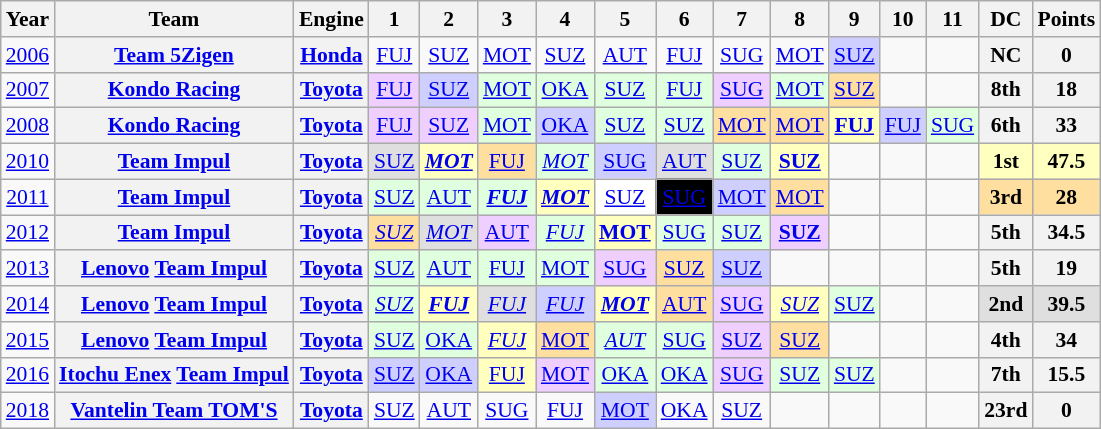<table class="wikitable" style="text-align:center; font-size:90%">
<tr>
<th>Year</th>
<th>Team</th>
<th>Engine</th>
<th>1</th>
<th>2</th>
<th>3</th>
<th>4</th>
<th>5</th>
<th>6</th>
<th>7</th>
<th>8</th>
<th>9</th>
<th>10</th>
<th>11</th>
<th>DC</th>
<th>Points</th>
</tr>
<tr>
<td><a href='#'>2006</a></td>
<th><a href='#'>Team 5Zigen</a></th>
<th><a href='#'>Honda</a></th>
<td><a href='#'>FUJ</a></td>
<td><a href='#'>SUZ</a></td>
<td><a href='#'>MOT</a></td>
<td><a href='#'>SUZ</a></td>
<td><a href='#'>AUT</a></td>
<td><a href='#'>FUJ</a></td>
<td><a href='#'>SUG</a></td>
<td><a href='#'>MOT</a></td>
<td style="background:#CFCFFF;"><a href='#'>SUZ</a><br></td>
<td></td>
<td></td>
<th>NC</th>
<th>0</th>
</tr>
<tr>
<td><a href='#'>2007</a></td>
<th><a href='#'>Kondo Racing</a></th>
<th><a href='#'>Toyota</a></th>
<td style="background:#EFCFFF;"><a href='#'>FUJ</a><br></td>
<td style="background:#CFCFFF;"><a href='#'>SUZ</a><br></td>
<td style="background:#DFFFDF;"><a href='#'>MOT</a><br></td>
<td style="background:#DFFFDF;"><a href='#'>OKA</a><br></td>
<td style="background:#DFFFDF;"><a href='#'>SUZ</a><br></td>
<td style="background:#DFFFDF;"><a href='#'>FUJ</a><br></td>
<td style="background:#EFCFFF;"><a href='#'>SUG</a><br></td>
<td style="background:#DFFFDF;"><a href='#'>MOT</a><br></td>
<td style="background:#FFDF9F;"><a href='#'>SUZ</a><br></td>
<td></td>
<td></td>
<th>8th</th>
<th>18</th>
</tr>
<tr>
<td><a href='#'>2008</a></td>
<th><a href='#'>Kondo Racing</a></th>
<th><a href='#'>Toyota</a></th>
<td style="background:#EFCFFF;"><a href='#'>FUJ</a><br></td>
<td style="background:#EFCFFF;"><a href='#'>SUZ</a><br></td>
<td style="background:#DFFFDF;"><a href='#'>MOT</a><br></td>
<td style="background:#CFCFFF;"><a href='#'>OKA</a><br></td>
<td style="background:#DFFFDF;"><a href='#'>SUZ</a><br></td>
<td style="background:#DFFFDF;"><a href='#'>SUZ</a><br></td>
<td style="background:#FFDF9F;"><a href='#'>MOT</a><br></td>
<td style="background:#FFDF9F;"><a href='#'>MOT</a><br></td>
<td style="background:#FFFFBF;"><strong><a href='#'>FUJ</a></strong><br></td>
<td style="background:#CFCFFF;"><a href='#'>FUJ</a><br></td>
<td style="background:#DFFFDF;"><a href='#'>SUG</a><br></td>
<th>6th</th>
<th>33</th>
</tr>
<tr>
<td><a href='#'>2010</a></td>
<th><a href='#'>Team Impul</a></th>
<th><a href='#'>Toyota</a></th>
<td style="background:#DFDFDF;"><a href='#'>SUZ</a><br></td>
<td style="background:#FFFFBF;"><strong><em><a href='#'>MOT</a></em></strong><br></td>
<td style="background:#FFDF9F;"><a href='#'>FUJ</a><br></td>
<td style="background:#DFFFDF;"><em><a href='#'>MOT</a></em><br></td>
<td style="background:#CFCFFF;"><a href='#'>SUG</a><br></td>
<td style="background:#DFDFDF;"><a href='#'>AUT</a><br></td>
<td style="background:#DFFFDF;"><a href='#'>SUZ</a><br></td>
<td style="background:#FFFFBF;"><strong><a href='#'>SUZ</a></strong><br></td>
<td></td>
<td></td>
<td></td>
<th style="background:#FFFFBF;">1st</th>
<th style="background:#FFFFBF;">47.5</th>
</tr>
<tr>
<td><a href='#'>2011</a></td>
<th><a href='#'>Team Impul</a></th>
<th><a href='#'>Toyota</a></th>
<td style="background:#DFFFDF;"><a href='#'>SUZ</a><br></td>
<td style="background:#DFFFDF;"><a href='#'>AUT</a><br></td>
<td style="background:#DFFFDF;"><strong><em><a href='#'>FUJ</a></em></strong><br></td>
<td style="background:#FFFFBF;"><strong><em><a href='#'>MOT</a></em></strong><br></td>
<td style="background:#FFFFFF;"><a href='#'>SUZ</a><br></td>
<td style="background:#000000; color:white"><a href='#'><span>SUG</span></a><br></td>
<td style="background:#CFCFFF;"><a href='#'>MOT</a><br></td>
<td style="background:#FFDF9F;"><a href='#'>MOT</a><br></td>
<td></td>
<td></td>
<td></td>
<th style="background:#FFDF9F;">3rd</th>
<th style="background:#FFDF9F;">28</th>
</tr>
<tr>
<td><a href='#'>2012</a></td>
<th><a href='#'>Team Impul</a></th>
<th><a href='#'>Toyota</a></th>
<td style="background:#FFDF9F;"><em><a href='#'>SUZ</a></em><br></td>
<td style="background:#DFDFDF;"><em><a href='#'>MOT</a></em><br></td>
<td style="background:#EFCFFF;"><a href='#'>AUT</a> <br></td>
<td style="background:#DFFFDF;"><em><a href='#'>FUJ</a></em><br></td>
<td style="background:#FFFFBF;"><strong><a href='#'>MOT</a></strong><br></td>
<td style="background:#DFFFDF;"><a href='#'>SUG</a><br></td>
<td style="background:#DFFFDF;"><a href='#'>SUZ</a><br></td>
<td style="background:#EFCFFF;"><strong> <a href='#'>SUZ</a></strong><br></td>
<td></td>
<td></td>
<td></td>
<th>5th</th>
<th>34.5</th>
</tr>
<tr>
<td><a href='#'>2013</a></td>
<th><a href='#'>Lenovo</a> <a href='#'>Team Impul</a></th>
<th><a href='#'>Toyota</a></th>
<td style="background:#DFFFDF;"><a href='#'>SUZ</a><br></td>
<td style="background:#DFFFDF;"><a href='#'>AUT</a><br></td>
<td style="background:#DFFFDF;"><a href='#'>FUJ</a><br></td>
<td style="background:#DFFFDF;"><a href='#'>MOT</a><br></td>
<td style="background:#EFCFFF;"><a href='#'>SUG</a><br></td>
<td style="background:#FFDF9F;"><a href='#'>SUZ</a><br></td>
<td style="background:#CFCFFF;"><a href='#'>SUZ</a><br></td>
<td></td>
<td></td>
<td></td>
<td></td>
<th>5th</th>
<th>19</th>
</tr>
<tr>
<td><a href='#'>2014</a></td>
<th><a href='#'>Lenovo</a> <a href='#'>Team Impul</a></th>
<th><a href='#'>Toyota</a></th>
<td style="background:#DFFFDF;"><em><a href='#'>SUZ</a></em><br></td>
<td style="background:#FFFFBF;"><strong><em><a href='#'>FUJ</a></em></strong><br></td>
<td style="background:#DFDFDF;"><em><a href='#'>FUJ</a></em><br></td>
<td style="background:#CFCFFF;"><em><a href='#'>FUJ</a></em><br></td>
<td style="background:#FFFFBF;"><strong><em><a href='#'>MOT</a></em></strong><br></td>
<td style="background:#FFDF9F;"><a href='#'>AUT</a><br></td>
<td style="background:#EFCFFF;"><a href='#'>SUG</a><br></td>
<td style="background:#FFFFBF;"><em><a href='#'>SUZ</a></em><br></td>
<td style="background:#DFFFDF;"><a href='#'>SUZ</a><br></td>
<td></td>
<td></td>
<th style="background:#DFDFDF;">2nd</th>
<th style="background:#DFDFDF;">39.5</th>
</tr>
<tr>
<td><a href='#'>2015</a></td>
<th><a href='#'>Lenovo</a> <a href='#'>Team Impul</a></th>
<th><a href='#'>Toyota</a></th>
<td style="background:#DFFFDF;"><a href='#'>SUZ</a><br></td>
<td style="background:#DFFFDF;"><a href='#'>OKA</a><br></td>
<td style="background:#FFFFBF;"><em><a href='#'>FUJ</a></em><br></td>
<td style="background:#FFDF9F;"><a href='#'>MOT</a><br></td>
<td style="background:#DFFFDF;"><em><a href='#'>AUT</a></em><br></td>
<td style="background:#DFFFDF;"><a href='#'>SUG</a><br></td>
<td style="background:#EFCFFF;"><a href='#'>SUZ</a><br></td>
<td style="background:#FFDF9F;"><a href='#'>SUZ</a><br></td>
<td></td>
<td></td>
<td></td>
<th>4th</th>
<th>34</th>
</tr>
<tr>
<td><a href='#'>2016</a></td>
<th><a href='#'>Itochu Enex</a> <a href='#'>Team Impul</a></th>
<th><a href='#'>Toyota</a></th>
<td style="background:#CFCFFF;"><a href='#'>SUZ</a><br></td>
<td style="background:#CFCFFF;"><a href='#'>OKA</a><br></td>
<td style="background:#FFFFBF;"><a href='#'>FUJ</a><br></td>
<td style="background:#EFCFFF;"><a href='#'>MOT</a><br></td>
<td style="background:#DFFFDF;"><a href='#'>OKA</a><br></td>
<td style="background:#DFFFDF;"><a href='#'>OKA</a><br></td>
<td style="background:#EFCFFF;"><a href='#'>SUG</a><br></td>
<td style="background:#DFFFDF;"><a href='#'>SUZ</a><br></td>
<td style="background:#DFFFDF;"><a href='#'>SUZ</a><br></td>
<td></td>
<td></td>
<th>7th</th>
<th>15.5</th>
</tr>
<tr>
<td><a href='#'>2018</a></td>
<th><a href='#'>Vantelin Team TOM'S</a></th>
<th><a href='#'>Toyota</a></th>
<td><a href='#'>SUZ</a></td>
<td><a href='#'>AUT</a></td>
<td><a href='#'>SUG</a></td>
<td><a href='#'>FUJ</a></td>
<td style="background:#CFCFFF;"><a href='#'>MOT</a><br></td>
<td><a href='#'>OKA</a></td>
<td><a href='#'>SUZ</a></td>
<td></td>
<td></td>
<td></td>
<td></td>
<th>23rd</th>
<th>0</th>
</tr>
</table>
